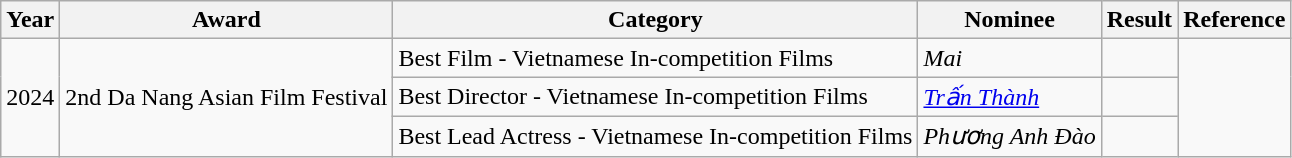<table class="wikitable">
<tr>
<th>Year</th>
<th>Award</th>
<th>Category</th>
<th>Nominee</th>
<th>Result</th>
<th>Reference</th>
</tr>
<tr>
<td rowspan="3">2024</td>
<td rowspan="3">2nd Da Nang Asian Film Festival</td>
<td>Best Film - Vietnamese In-competition Films</td>
<td><em>Mai</em></td>
<td></td>
<td rowspan="3"></td>
</tr>
<tr>
<td>Best Director - Vietnamese In-competition Films</td>
<td><em><a href='#'>Trấn Thành</a></em></td>
<td></td>
</tr>
<tr>
<td>Best Lead Actress - Vietnamese In-competition Films</td>
<td><em>Phương Anh Đào</em></td>
<td></td>
</tr>
</table>
